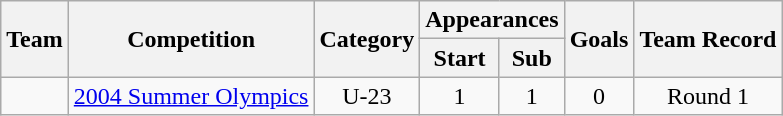<table class="wikitable" style="text-align: center;">
<tr>
<th rowspan="2">Team</th>
<th rowspan="2">Competition</th>
<th rowspan="2">Category</th>
<th colspan="2">Appearances</th>
<th rowspan="2">Goals</th>
<th rowspan="2">Team Record</th>
</tr>
<tr>
<th>Start</th>
<th>Sub</th>
</tr>
<tr>
<td align="left"></td>
<td align="left"><a href='#'>2004 Summer Olympics</a></td>
<td>U-23</td>
<td>1</td>
<td>1</td>
<td>0</td>
<td>Round 1</td>
</tr>
</table>
